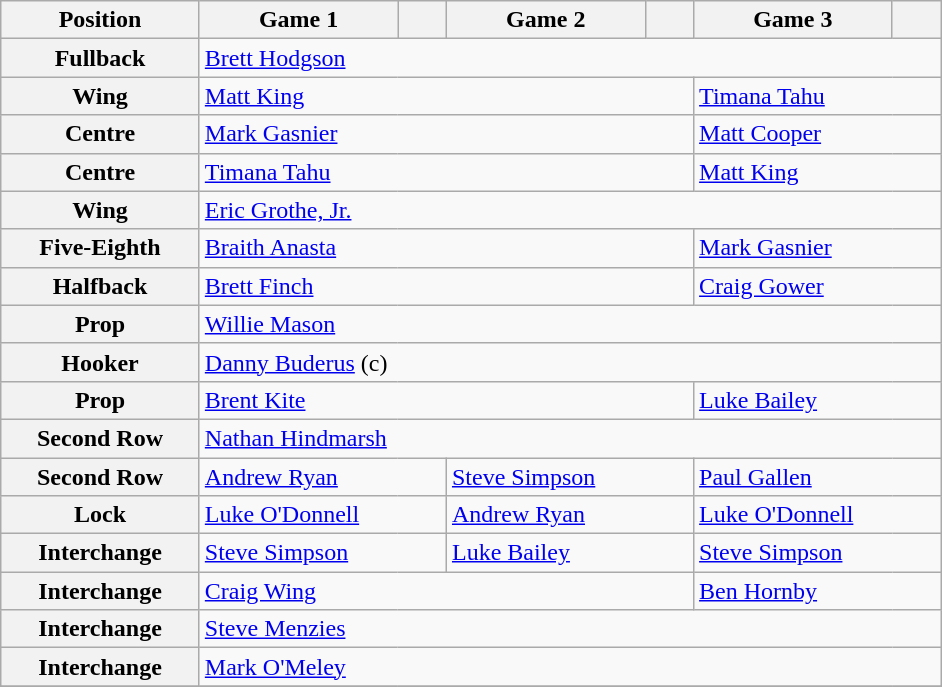<table class="wikitable">
<tr>
<th width="125">Position</th>
<th width="125">Game 1</th>
<th width="25"></th>
<th width="125">Game 2</th>
<th width="25"></th>
<th width="125">Game 3</th>
<th width="25"></th>
</tr>
<tr>
<th>Fullback</th>
<td colspan="6"> <a href='#'>Brett Hodgson</a></td>
</tr>
<tr>
<th>Wing</th>
<td colspan="4"> <a href='#'>Matt King</a></td>
<td colspan="2"> <a href='#'>Timana Tahu</a></td>
</tr>
<tr>
<th>Centre</th>
<td colspan="4"> <a href='#'>Mark Gasnier</a></td>
<td colspan="2"> <a href='#'>Matt Cooper</a></td>
</tr>
<tr>
<th>Centre</th>
<td colspan="4"> <a href='#'>Timana Tahu</a></td>
<td colspan="2"> <a href='#'>Matt King</a></td>
</tr>
<tr>
<th>Wing</th>
<td colspan="6"> <a href='#'>Eric Grothe, Jr.</a></td>
</tr>
<tr>
<th>Five-Eighth</th>
<td colspan="4"> <a href='#'>Braith Anasta</a></td>
<td colspan="2"> <a href='#'>Mark Gasnier</a></td>
</tr>
<tr>
<th>Halfback</th>
<td colspan="4"> <a href='#'>Brett Finch</a></td>
<td colspan="2"> <a href='#'>Craig Gower</a></td>
</tr>
<tr>
<th>Prop</th>
<td colspan="6"> <a href='#'>Willie Mason</a></td>
</tr>
<tr>
<th>Hooker</th>
<td colspan="6"> <a href='#'>Danny Buderus</a> (c)</td>
</tr>
<tr>
<th>Prop</th>
<td colspan="4"> <a href='#'>Brent Kite</a></td>
<td colspan="2"> <a href='#'>Luke Bailey</a></td>
</tr>
<tr>
<th>Second Row</th>
<td colspan="6"> <a href='#'>Nathan Hindmarsh</a></td>
</tr>
<tr>
<th>Second Row</th>
<td colspan="2"> <a href='#'>Andrew Ryan</a></td>
<td colspan="2"> <a href='#'>Steve Simpson</a></td>
<td colspan="2"> <a href='#'>Paul Gallen</a></td>
</tr>
<tr>
<th>Lock</th>
<td colspan="2"> <a href='#'>Luke O'Donnell</a></td>
<td colspan="2"> <a href='#'>Andrew Ryan</a></td>
<td colspan="2"> <a href='#'>Luke O'Donnell</a></td>
</tr>
<tr>
<th>Interchange</th>
<td colspan="2"> <a href='#'>Steve Simpson</a></td>
<td colspan="2"> <a href='#'>Luke Bailey</a></td>
<td colspan="2"> <a href='#'>Steve Simpson</a></td>
</tr>
<tr>
<th>Interchange</th>
<td colspan="4"> <a href='#'>Craig Wing</a></td>
<td colspan="2"> <a href='#'>Ben Hornby</a></td>
</tr>
<tr>
<th>Interchange</th>
<td colspan="6"> <a href='#'>Steve Menzies</a></td>
</tr>
<tr>
<th>Interchange</th>
<td colspan="6"> <a href='#'>Mark O'Meley</a></td>
</tr>
<tr>
</tr>
</table>
